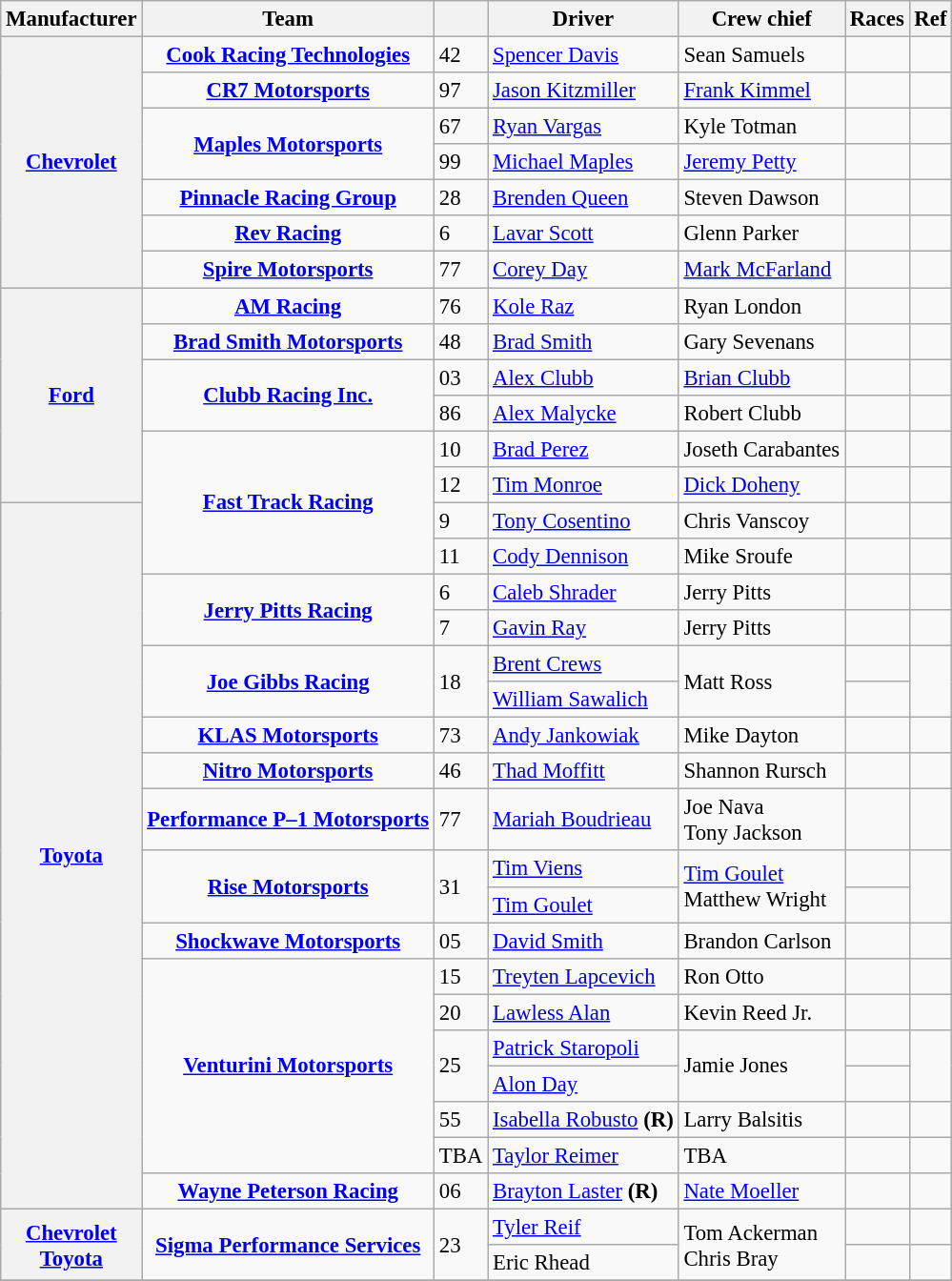<table class="wikitable" style="font-size: 95%;">
<tr>
<th>Manufacturer</th>
<th>Team</th>
<th></th>
<th>Driver</th>
<th>Crew chief</th>
<th>Races</th>
<th>Ref</th>
</tr>
<tr>
<th rowspan="7"><a href='#'>Chevrolet</a></th>
<td style="text-align:center;"><strong><a href='#'>Cook Racing Technologies</a></strong></td>
<td>42</td>
<td><a href='#'>Spencer Davis</a></td>
<td>Sean Samuels</td>
<td></td>
<td></td>
</tr>
<tr>
<td style="text-align:center;"><strong><a href='#'>CR7 Motorsports</a></strong></td>
<td>97</td>
<td><a href='#'>Jason Kitzmiller</a></td>
<td><a href='#'>Frank Kimmel</a></td>
<td></td>
<td></td>
</tr>
<tr>
<td rowspan=2 style="text-align:center;"><strong><a href='#'>Maples Motorsports</a></strong></td>
<td>67</td>
<td><a href='#'>Ryan Vargas</a></td>
<td>Kyle Totman</td>
<td></td>
<td></td>
</tr>
<tr>
<td>99</td>
<td><a href='#'>Michael Maples</a></td>
<td><a href='#'>Jeremy Petty</a></td>
<td></td>
<td></td>
</tr>
<tr>
<td style="text-align:center;"><strong><a href='#'>Pinnacle Racing Group</a></strong></td>
<td>28</td>
<td><a href='#'>Brenden Queen</a></td>
<td>Steven Dawson</td>
<td></td>
<td></td>
</tr>
<tr>
<td style="text-align:center;"><strong><a href='#'>Rev Racing</a></strong></td>
<td>6</td>
<td><a href='#'>Lavar Scott</a></td>
<td>Glenn Parker</td>
<td></td>
<td></td>
</tr>
<tr>
<td style="text-align:center;"><strong><a href='#'>Spire Motorsports</a></strong></td>
<td>77</td>
<td><a href='#'>Corey Day</a></td>
<td><a href='#'>Mark McFarland</a></td>
<td></td>
<td></td>
</tr>
<tr>
<th rowspan=6><a href='#'>Ford</a></th>
<td style="text-align:center;"><strong><a href='#'>AM Racing</a></strong></td>
<td>76</td>
<td><a href='#'>Kole Raz</a></td>
<td>Ryan London</td>
<td></td>
<td></td>
</tr>
<tr>
<td style="text-align:center;"><strong><a href='#'>Brad Smith Motorsports</a></strong></td>
<td>48</td>
<td><a href='#'>Brad Smith</a></td>
<td>Gary Sevenans</td>
<td></td>
<td></td>
</tr>
<tr>
<td rowspan=2 style="text-align:center;"><strong><a href='#'>Clubb Racing Inc.</a></strong></td>
<td>03</td>
<td><a href='#'>Alex Clubb</a></td>
<td><a href='#'>Brian Clubb</a></td>
<td></td>
<td></td>
</tr>
<tr>
<td>86</td>
<td><a href='#'>Alex Malycke</a></td>
<td>Robert Clubb</td>
<td></td>
<td></td>
</tr>
<tr>
<td rowspan=4 style="text-align:center;"><strong><a href='#'>Fast Track Racing</a></strong></td>
<td>10</td>
<td><a href='#'>Brad Perez</a></td>
<td>Joseth Carabantes</td>
<td></td>
<td></td>
</tr>
<tr>
<td>12</td>
<td><a href='#'>Tim Monroe</a></td>
<td><a href='#'>Dick Doheny</a></td>
<td></td>
<td></td>
</tr>
<tr>
<th rowspan=19><a href='#'>Toyota</a></th>
<td>9</td>
<td><a href='#'>Tony Cosentino</a></td>
<td>Chris Vanscoy</td>
<td></td>
<td></td>
</tr>
<tr>
<td>11</td>
<td><a href='#'>Cody Dennison</a></td>
<td>Mike Sroufe</td>
<td></td>
<td></td>
</tr>
<tr>
<td rowspan=2 style="text-align:center;"><strong><a href='#'>Jerry Pitts Racing</a></strong></td>
<td>6</td>
<td><a href='#'>Caleb Shrader</a></td>
<td>Jerry Pitts</td>
<td></td>
<td></td>
</tr>
<tr>
<td>7</td>
<td><a href='#'>Gavin Ray</a></td>
<td>Jerry Pitts</td>
<td></td>
<td></td>
</tr>
<tr>
<td rowspan=2 style="text-align:center;"><strong><a href='#'>Joe Gibbs Racing</a></strong></td>
<td rowspan=2>18</td>
<td><a href='#'>Brent Crews</a></td>
<td rowspan=2>Matt Ross</td>
<td></td>
<td rowspan=2></td>
</tr>
<tr>
<td><a href='#'>William Sawalich</a></td>
<td></td>
</tr>
<tr>
<td style="text-align:center;"><strong><a href='#'>KLAS Motorsports</a></strong></td>
<td>73</td>
<td><a href='#'>Andy Jankowiak</a></td>
<td>Mike Dayton</td>
<td></td>
<td></td>
</tr>
<tr>
<td style="text-align:center;"><strong><a href='#'>Nitro Motorsports</a></strong></td>
<td>46</td>
<td><a href='#'>Thad Moffitt</a></td>
<td>Shannon Rursch</td>
<td></td>
<td></td>
</tr>
<tr>
<td style="text-align:center;"><strong><a href='#'>Performance P–1 Motorsports</a></strong></td>
<td>77</td>
<td><a href='#'>Mariah Boudrieau</a></td>
<td>Joe Nava <small></small> <br> Tony Jackson <small></small></td>
<td></td>
<td></td>
</tr>
<tr>
<td rowspan=2 style="text-align:center;"><strong><a href='#'>Rise Motorsports</a></strong></td>
<td rowspan=2>31</td>
<td><a href='#'>Tim Viens</a></td>
<td rowspan=2><a href='#'>Tim Goulet</a> <small></small> <br> Matthew Wright <small></small></td>
<td></td>
<td rowspan=2></td>
</tr>
<tr>
<td><a href='#'>Tim Goulet</a></td>
<td></td>
</tr>
<tr>
<td style="text-align:center;"><strong><a href='#'>Shockwave Motorsports</a></strong></td>
<td>05</td>
<td><a href='#'>David Smith</a></td>
<td>Brandon Carlson</td>
<td></td>
<td></td>
</tr>
<tr>
<td rowspan=6 style="text-align:center;"><strong><a href='#'>Venturini Motorsports</a></strong></td>
<td>15</td>
<td><a href='#'>Treyten Lapcevich</a></td>
<td>Ron Otto</td>
<td></td>
<td></td>
</tr>
<tr>
<td>20</td>
<td><a href='#'>Lawless Alan</a></td>
<td>Kevin Reed Jr.</td>
<td></td>
<td></td>
</tr>
<tr>
<td rowspan=2>25</td>
<td><a href='#'>Patrick Staropoli</a></td>
<td rowspan=2>Jamie Jones</td>
<td></td>
<td rowspan=2></td>
</tr>
<tr>
<td><a href='#'>Alon Day</a></td>
<td></td>
</tr>
<tr>
<td>55</td>
<td><a href='#'>Isabella Robusto</a> <strong>(R)</strong></td>
<td>Larry Balsitis</td>
<td></td>
<td></td>
</tr>
<tr>
<td>TBA</td>
<td><a href='#'>Taylor Reimer</a></td>
<td>TBA</td>
<td></td>
<td></td>
</tr>
<tr>
<td style="text-align:center;"><strong><a href='#'>Wayne Peterson Racing</a></strong></td>
<td>06</td>
<td><a href='#'>Brayton Laster</a> <strong>(R)</strong></td>
<td><a href='#'>Nate Moeller</a></td>
<td></td>
<td></td>
</tr>
<tr>
<th rowspan=2><a href='#'>Chevrolet</a> <small></small> <br> <a href='#'>Toyota</a> <small></small></th>
<td rowspan=2 style="text-align:center;"><strong><a href='#'>Sigma Performance Services</a></strong></td>
<td rowspan=2>23</td>
<td><a href='#'>Tyler Reif</a></td>
<td rowspan=2>Tom Ackerman <small></small> <br> Chris Bray <small></small></td>
<td></td>
<td></td>
</tr>
<tr>
<td>Eric Rhead</td>
<td></td>
<td></td>
</tr>
<tr>
</tr>
</table>
